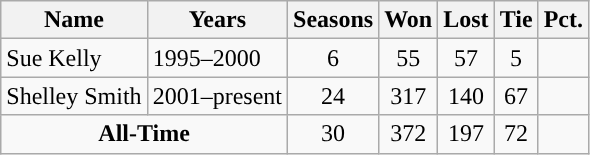<table class="wikitable sortable" style="text-align:center">
<tr>
<th width=px>Name</th>
<th width=px>Years</th>
<th width=px>Seasons</th>
<th width=px>Won</th>
<th width=px>Lost</th>
<th width=px>Tie</th>
<th width=px>Pct.</th>
</tr>
<tr>
<td align=left>Sue Kelly</td>
<td align=left>1995–2000</td>
<td>6</td>
<td>55</td>
<td>57</td>
<td>5</td>
<td></td>
</tr>
<tr>
<td align=left>Shelley Smith</td>
<td align=left>2001–present</td>
<td>24</td>
<td>317</td>
<td>140</td>
<td>67</td>
<td></td>
</tr>
<tr class="sortbottom">
<td colspan="2"><strong>All-Time</strong></td>
<td>30</td>
<td>372</td>
<td>197</td>
<td>72</td>
<td></td>
</tr>
</table>
